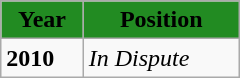<table class="wikitable" style="width: 10em;">
<tr bgcolor="228B22" align="center">
<td><span><strong>Year</strong></span></td>
<td><span><strong>Position</strong></span></td>
</tr>
<tr>
<td><strong>2010</strong></td>
<td><em>In Dispute</em></td>
</tr>
</table>
